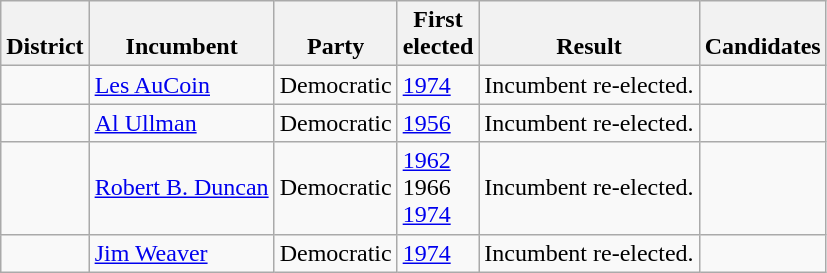<table class=wikitable>
<tr valign=bottom>
<th>District</th>
<th>Incumbent</th>
<th>Party</th>
<th>First<br>elected</th>
<th>Result</th>
<th>Candidates</th>
</tr>
<tr>
<td></td>
<td><a href='#'>Les AuCoin</a></td>
<td>Democratic</td>
<td><a href='#'>1974</a></td>
<td>Incumbent re-elected.</td>
<td nowrap></td>
</tr>
<tr>
<td></td>
<td><a href='#'>Al Ullman</a></td>
<td>Democratic</td>
<td><a href='#'>1956</a></td>
<td>Incumbent re-elected.</td>
<td nowrap></td>
</tr>
<tr>
<td></td>
<td><a href='#'>Robert B. Duncan</a></td>
<td>Democratic</td>
<td><a href='#'>1962</a><br>1966 <br><a href='#'>1974</a></td>
<td>Incumbent re-elected.</td>
<td nowrap></td>
</tr>
<tr>
<td></td>
<td><a href='#'>Jim Weaver</a></td>
<td>Democratic</td>
<td><a href='#'>1974</a></td>
<td>Incumbent re-elected.</td>
<td nowrap></td>
</tr>
</table>
